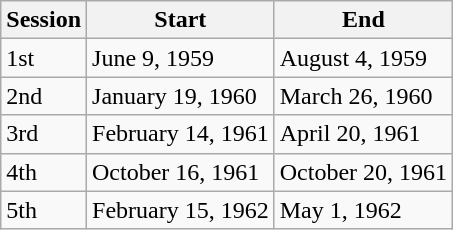<table class="wikitable">
<tr>
<th>Session</th>
<th>Start</th>
<th>End</th>
</tr>
<tr>
<td>1st</td>
<td>June 9, 1959</td>
<td>August 4, 1959</td>
</tr>
<tr>
<td>2nd</td>
<td>January 19, 1960</td>
<td>March 26, 1960</td>
</tr>
<tr>
<td>3rd</td>
<td>February 14, 1961</td>
<td>April 20, 1961</td>
</tr>
<tr>
<td>4th</td>
<td>October 16, 1961</td>
<td>October 20, 1961</td>
</tr>
<tr>
<td>5th</td>
<td>February 15, 1962</td>
<td>May 1, 1962</td>
</tr>
</table>
